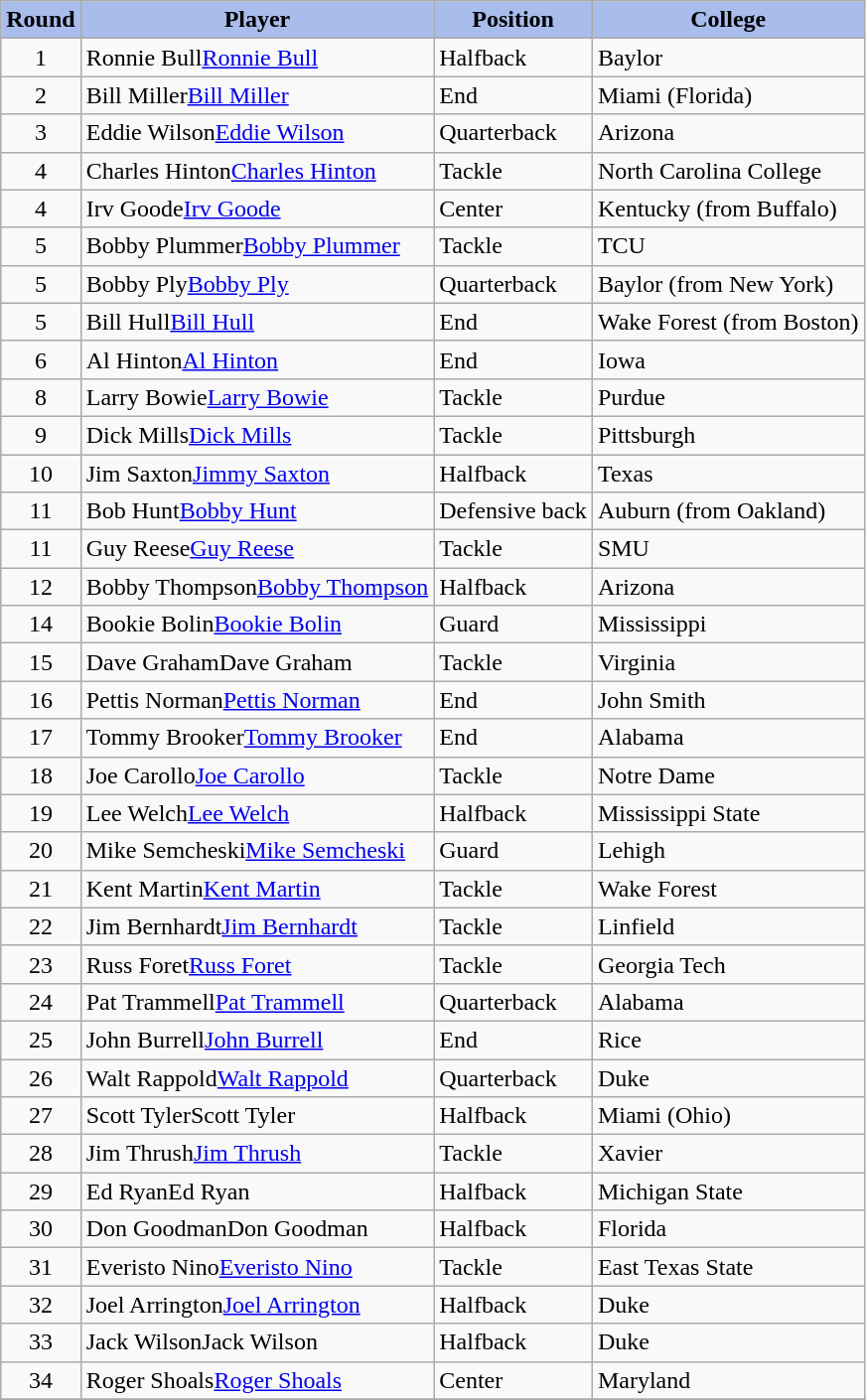<table class="wikitable sortable sortable">
<tr>
<th style="background:#A8BDEC;">Round</th>
<th style="background:#A8BDEC;">Player</th>
<th style="background:#A8BDEC;">Position</th>
<th style="background:#A8BDEC;">College</th>
</tr>
<tr>
<td align=center>1</td>
<td><span>Ronnie Bull</span><a href='#'>Ronnie Bull</a></td>
<td>Halfback</td>
<td>Baylor</td>
</tr>
<tr>
<td align=center>2</td>
<td><span>Bill Miller</span><a href='#'>Bill Miller</a></td>
<td>End</td>
<td>Miami (Florida)</td>
</tr>
<tr>
<td align=center>3</td>
<td><span>Eddie Wilson</span><a href='#'>Eddie Wilson</a></td>
<td>Quarterback</td>
<td>Arizona</td>
</tr>
<tr>
<td align=center>4</td>
<td><span>Charles Hinton</span><a href='#'>Charles Hinton</a></td>
<td>Tackle</td>
<td>North Carolina College</td>
</tr>
<tr>
<td align=center>4</td>
<td><span>Irv Goode</span><a href='#'>Irv Goode</a></td>
<td>Center</td>
<td>Kentucky (from Buffalo)</td>
</tr>
<tr>
<td align=center>5</td>
<td><span>Bobby Plummer</span><a href='#'>Bobby Plummer</a></td>
<td>Tackle</td>
<td>TCU</td>
</tr>
<tr>
<td align=center>5</td>
<td><span>Bobby Ply</span><a href='#'>Bobby Ply</a></td>
<td>Quarterback</td>
<td>Baylor (from New York)</td>
</tr>
<tr>
<td align=center>5</td>
<td><span>Bill Hull</span><a href='#'>Bill Hull</a></td>
<td>End</td>
<td>Wake Forest (from Boston)</td>
</tr>
<tr>
<td align=center>6</td>
<td><span>Al Hinton</span><a href='#'>Al Hinton</a></td>
<td>End</td>
<td>Iowa</td>
</tr>
<tr>
<td align=center>8</td>
<td><span>Larry Bowie</span><a href='#'>Larry Bowie</a></td>
<td>Tackle</td>
<td>Purdue</td>
</tr>
<tr>
<td align=center>9</td>
<td><span>Dick Mills</span><a href='#'>Dick Mills</a></td>
<td>Tackle</td>
<td>Pittsburgh</td>
</tr>
<tr>
<td align=center>10</td>
<td><span>Jim Saxton</span><a href='#'>Jimmy Saxton</a></td>
<td>Halfback</td>
<td>Texas</td>
</tr>
<tr>
<td align=center>11</td>
<td><span>Bob Hunt</span><a href='#'>Bobby Hunt</a></td>
<td>Defensive back</td>
<td>Auburn (from Oakland)</td>
</tr>
<tr>
<td align=center>11</td>
<td><span>Guy Reese</span><a href='#'>Guy Reese</a></td>
<td>Tackle</td>
<td>SMU</td>
</tr>
<tr>
<td align=center>12</td>
<td><span>Bobby Thompson</span><a href='#'>Bobby Thompson</a></td>
<td>Halfback</td>
<td>Arizona</td>
</tr>
<tr>
<td align=center>14</td>
<td><span>Bookie Bolin</span><a href='#'>Bookie Bolin</a></td>
<td>Guard</td>
<td>Mississippi</td>
</tr>
<tr>
<td align=center>15</td>
<td><span>Dave Graham</span>Dave Graham</td>
<td>Tackle</td>
<td>Virginia</td>
</tr>
<tr>
<td align=center>16</td>
<td><span>Pettis Norman</span><a href='#'>Pettis Norman</a></td>
<td>End</td>
<td>John Smith</td>
</tr>
<tr>
<td align=center>17</td>
<td><span>Tommy Brooker</span><a href='#'>Tommy Brooker</a></td>
<td>End</td>
<td>Alabama</td>
</tr>
<tr>
<td align=center>18</td>
<td><span>Joe Carollo</span><a href='#'>Joe Carollo</a></td>
<td>Tackle</td>
<td>Notre Dame</td>
</tr>
<tr>
<td align=center>19</td>
<td><span>Lee Welch</span><a href='#'>Lee Welch</a></td>
<td>Halfback</td>
<td>Mississippi State</td>
</tr>
<tr>
<td align=center>20</td>
<td><span>Mike Semcheski</span><a href='#'>Mike Semcheski</a></td>
<td>Guard</td>
<td>Lehigh</td>
</tr>
<tr>
<td align=center>21</td>
<td><span>Kent Martin</span><a href='#'>Kent Martin</a></td>
<td>Tackle</td>
<td>Wake Forest</td>
</tr>
<tr>
<td align=center>22</td>
<td><span>Jim Bernhardt</span><a href='#'>Jim Bernhardt</a></td>
<td>Tackle</td>
<td>Linfield</td>
</tr>
<tr>
<td align=center>23</td>
<td><span>Russ Foret</span><a href='#'>Russ Foret</a></td>
<td>Tackle</td>
<td>Georgia Tech</td>
</tr>
<tr>
<td align=center>24</td>
<td><span>Pat Trammell</span><a href='#'>Pat Trammell</a></td>
<td>Quarterback</td>
<td>Alabama</td>
</tr>
<tr>
<td align=center>25</td>
<td><span>John Burrell</span><a href='#'>John Burrell</a></td>
<td>End</td>
<td>Rice</td>
</tr>
<tr>
<td align=center>26</td>
<td><span>Walt Rappold</span><a href='#'>Walt Rappold</a></td>
<td>Quarterback</td>
<td>Duke</td>
</tr>
<tr>
<td align=center>27</td>
<td><span>Scott Tyler</span>Scott Tyler</td>
<td>Halfback</td>
<td>Miami (Ohio)</td>
</tr>
<tr>
<td align=center>28</td>
<td><span>Jim Thrush</span><a href='#'>Jim Thrush</a></td>
<td>Tackle</td>
<td>Xavier</td>
</tr>
<tr>
<td align=center>29</td>
<td><span>Ed Ryan</span>Ed Ryan</td>
<td>Halfback</td>
<td>Michigan State</td>
</tr>
<tr>
<td align=center>30</td>
<td><span>Don Goodman</span>Don Goodman</td>
<td>Halfback</td>
<td>Florida</td>
</tr>
<tr>
<td align=center>31</td>
<td><span>Everisto Nino</span><a href='#'>Everisto Nino</a></td>
<td>Tackle</td>
<td>East Texas State</td>
</tr>
<tr>
<td align=center>32</td>
<td><span>Joel Arrington</span><a href='#'>Joel Arrington</a></td>
<td>Halfback</td>
<td>Duke</td>
</tr>
<tr>
<td align=center>33</td>
<td><span>Jack Wilson</span>Jack Wilson</td>
<td>Halfback</td>
<td>Duke</td>
</tr>
<tr>
<td align=center>34</td>
<td><span>Roger Shoals</span><a href='#'>Roger Shoals</a></td>
<td>Center</td>
<td>Maryland</td>
</tr>
<tr>
</tr>
</table>
